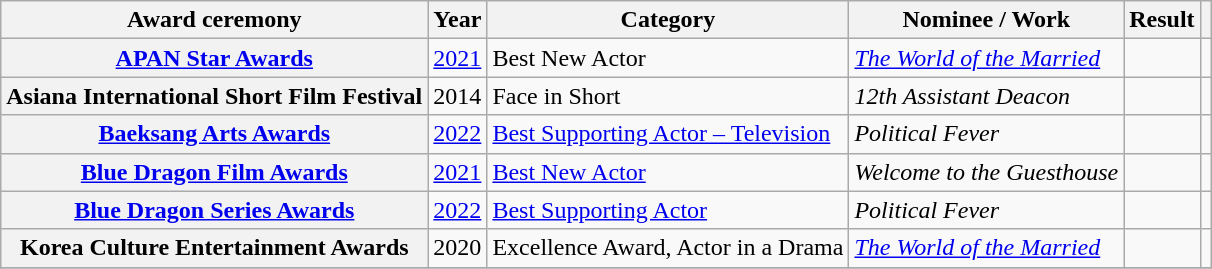<table class="wikitable plainrowheaders sortable">
<tr>
<th scope="col">Award ceremony</th>
<th scope="col">Year</th>
<th scope="col">Category</th>
<th scope="col">Nominee / Work</th>
<th scope="col">Result</th>
<th scope="col" class="unsortable"></th>
</tr>
<tr>
<th scope="row" rowspan="1"><a href='#'>APAN Star Awards</a></th>
<td><a href='#'>2021</a></td>
<td>Best New Actor</td>
<td><em><a href='#'>The World of the Married</a></em></td>
<td></td>
<td></td>
</tr>
<tr>
<th scope="row">Asiana International Short Film Festival</th>
<td>2014</td>
<td>Face in Short</td>
<td><em>12th Assistant Deacon</em></td>
<td></td>
<td></td>
</tr>
<tr>
<th scope="row" rowspan="1"><a href='#'>Baeksang Arts Awards</a></th>
<td rowspan="1"><a href='#'>2022</a></td>
<td><a href='#'>Best Supporting Actor – Television</a></td>
<td><em>Political Fever</em></td>
<td></td>
<td></td>
</tr>
<tr>
<th scope="row" rowspan="1"><a href='#'>Blue Dragon Film Awards</a></th>
<td><a href='#'>2021</a></td>
<td><a href='#'>Best New Actor</a></td>
<td><em>Welcome to the Guesthouse</em></td>
<td></td>
<td></td>
</tr>
<tr>
<th scope="row"><a href='#'>Blue Dragon Series Awards</a></th>
<td><a href='#'>2022</a></td>
<td><a href='#'>Best Supporting Actor</a></td>
<td rowspan=1><em>Political Fever</em></td>
<td></td>
<td></td>
</tr>
<tr>
<th scope="row">Korea Culture Entertainment Awards</th>
<td>2020</td>
<td>Excellence Award, Actor in a Drama</td>
<td rowspan="1"><em><a href='#'>The World of the Married</a></em></td>
<td></td>
<td></td>
</tr>
<tr>
</tr>
</table>
